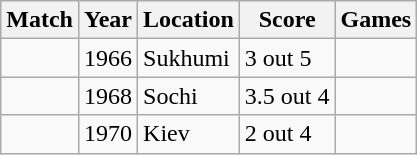<table class="wikitable">
<tr>
<th>Match</th>
<th>Year</th>
<th>Location</th>
<th>Score</th>
<th>Games</th>
</tr>
<tr>
<td></td>
<td>1966</td>
<td>Sukhumi</td>
<td>3 out 5</td>
<td></td>
</tr>
<tr>
<td></td>
<td>1968</td>
<td>Sochi</td>
<td>3.5 out 4</td>
<td></td>
</tr>
<tr>
<td></td>
<td>1970</td>
<td>Kiev</td>
<td>2 out 4</td>
<td></td>
</tr>
</table>
